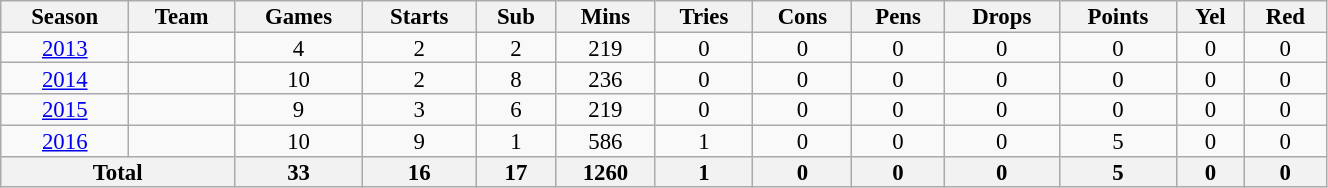<table class="wikitable" style="text-align:center; line-height:90%; font-size:95%; width:70%;">
<tr>
<th>Season</th>
<th>Team</th>
<th>Games</th>
<th>Starts</th>
<th>Sub</th>
<th>Mins</th>
<th>Tries</th>
<th>Cons</th>
<th>Pens</th>
<th>Drops</th>
<th>Points</th>
<th>Yel</th>
<th>Red</th>
</tr>
<tr>
<td><a href='#'>2013</a></td>
<td></td>
<td>4</td>
<td>2</td>
<td>2</td>
<td>219</td>
<td>0</td>
<td>0</td>
<td>0</td>
<td>0</td>
<td>0</td>
<td>0</td>
<td>0</td>
</tr>
<tr>
<td><a href='#'>2014</a></td>
<td></td>
<td>10</td>
<td>2</td>
<td>8</td>
<td>236</td>
<td>0</td>
<td>0</td>
<td>0</td>
<td>0</td>
<td>0</td>
<td>0</td>
<td>0</td>
</tr>
<tr>
<td><a href='#'>2015</a></td>
<td></td>
<td>9</td>
<td>3</td>
<td>6</td>
<td>219</td>
<td>0</td>
<td>0</td>
<td>0</td>
<td>0</td>
<td>0</td>
<td>0</td>
<td>0</td>
</tr>
<tr>
<td><a href='#'>2016</a></td>
<td></td>
<td>10</td>
<td>9</td>
<td>1</td>
<td>586</td>
<td>1</td>
<td>0</td>
<td>0</td>
<td>0</td>
<td>5</td>
<td>0</td>
<td>0</td>
</tr>
<tr>
<th colspan="2">Total</th>
<th>33</th>
<th>16</th>
<th>17</th>
<th>1260</th>
<th>1</th>
<th>0</th>
<th>0</th>
<th>0</th>
<th>5</th>
<th>0</th>
<th>0</th>
</tr>
</table>
